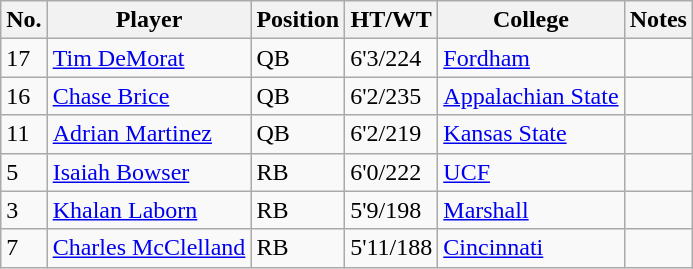<table class = "wikitable sortable">
<tr>
<th>No.</th>
<th>Player</th>
<th>Position</th>
<th class="unsortable">HT/WT</th>
<th>College</th>
<th class="unsortable">Notes</th>
</tr>
<tr>
<td>17</td>
<td><a href='#'>Tim DeMorat</a></td>
<td>QB</td>
<td>6'3/224</td>
<td><a href='#'>Fordham</a></td>
<td></td>
</tr>
<tr>
<td>16</td>
<td><a href='#'>Chase Brice</a></td>
<td>QB</td>
<td>6'2/235</td>
<td><a href='#'>Appalachian State</a></td>
<td></td>
</tr>
<tr>
<td>11</td>
<td><a href='#'>Adrian Martinez</a></td>
<td>QB</td>
<td>6'2/219</td>
<td><a href='#'>Kansas State</a></td>
<td></td>
</tr>
<tr>
<td>5</td>
<td><a href='#'>Isaiah Bowser</a></td>
<td>RB</td>
<td>6'0/222</td>
<td><a href='#'>UCF</a></td>
<td></td>
</tr>
<tr>
<td>3</td>
<td><a href='#'>Khalan Laborn</a></td>
<td>RB</td>
<td>5'9/198</td>
<td><a href='#'>Marshall</a></td>
<td></td>
</tr>
<tr>
<td>7</td>
<td><a href='#'>Charles McClelland</a></td>
<td>RB</td>
<td>5'11/188</td>
<td><a href='#'>Cincinnati</a></td>
<td></td>
</tr>
</table>
